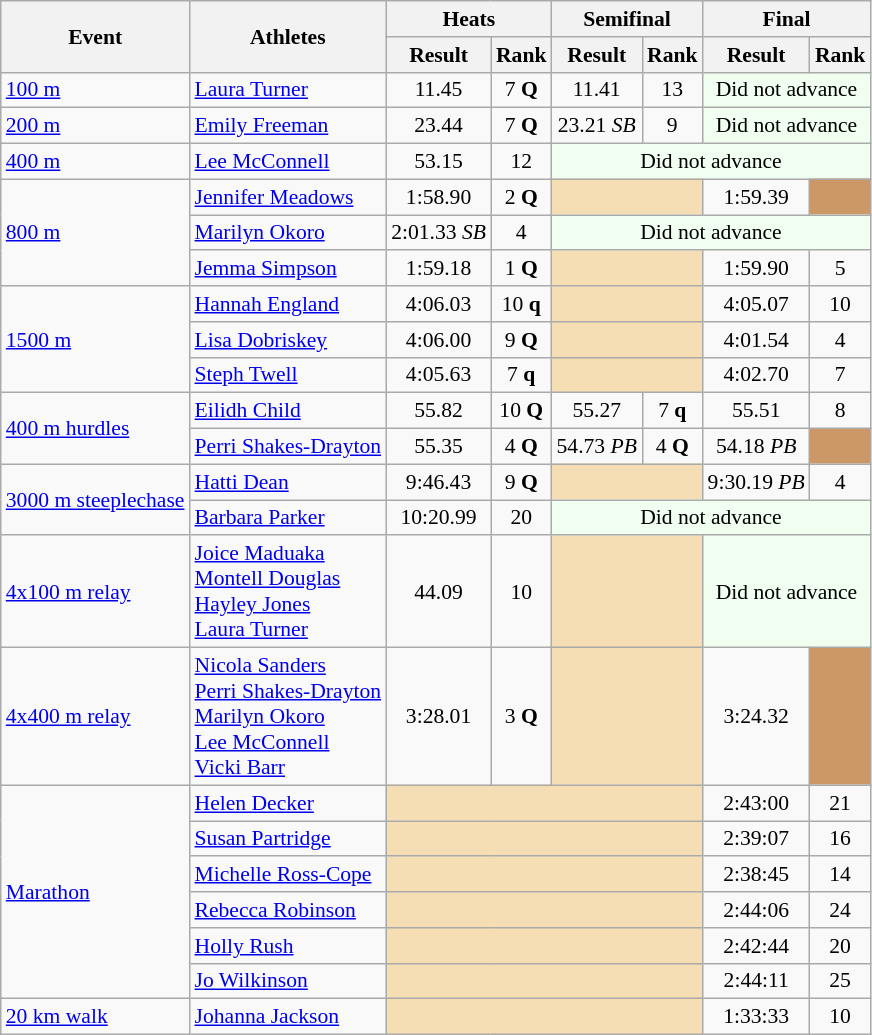<table class="wikitable" border="1" style="font-size:90%">
<tr>
<th rowspan="2">Event</th>
<th rowspan="2">Athletes</th>
<th colspan="2">Heats</th>
<th colspan="2">Semifinal</th>
<th colspan="2">Final</th>
</tr>
<tr>
<th>Result</th>
<th>Rank</th>
<th>Result</th>
<th>Rank</th>
<th>Result</th>
<th>Rank</th>
</tr>
<tr>
<td><a href='#'>100 m</a></td>
<td><a href='#'>Laura Turner</a></td>
<td align=center>11.45</td>
<td align=center>7 <strong>Q</strong></td>
<td align=center>11.41</td>
<td align=center>13</td>
<td align="center" colspan=4 bgcolor="honeydew">Did not advance</td>
</tr>
<tr>
<td><a href='#'>200 m</a></td>
<td><a href='#'>Emily Freeman</a></td>
<td align=center>23.44</td>
<td align=center>7 <strong>Q</strong></td>
<td align=center>23.21 <em>SB</em></td>
<td align=center>9</td>
<td align="center" colspan=4 bgcolor="honeydew">Did not advance</td>
</tr>
<tr>
<td><a href='#'>400 m</a></td>
<td><a href='#'>Lee McConnell</a></td>
<td align=center>53.15</td>
<td align=center>12</td>
<td align="center" colspan=4 bgcolor="honeydew">Did not advance</td>
</tr>
<tr>
<td rowspan="3"><a href='#'>800 m</a></td>
<td><a href='#'>Jennifer Meadows</a></td>
<td align=center>1:58.90</td>
<td align=center>2 <strong>Q</strong></td>
<td colspan="2" bgcolor="wheat"></td>
<td align=center>1:59.39</td>
<td align="center" bgcolor=cc9966></td>
</tr>
<tr>
<td><a href='#'>Marilyn Okoro</a></td>
<td align=center>2:01.33 <em>SB</em></td>
<td align=center>4</td>
<td align="center" colspan=4 bgcolor="honeydew">Did not advance</td>
</tr>
<tr>
<td><a href='#'>Jemma Simpson</a></td>
<td align=center>1:59.18</td>
<td align=center>1 <strong>Q</strong></td>
<td colspan="2" bgcolor="wheat"></td>
<td align=center>1:59.90</td>
<td align=center>5</td>
</tr>
<tr>
<td rowspan="3"><a href='#'>1500 m</a></td>
<td><a href='#'>Hannah England</a></td>
<td align=center>4:06.03</td>
<td align=center>10 <strong>q</strong></td>
<td colspan="2" bgcolor="wheat"></td>
<td align=center>4:05.07</td>
<td align=center>10</td>
</tr>
<tr>
<td><a href='#'>Lisa Dobriskey</a></td>
<td align=center>4:06.00</td>
<td align=center>9 <strong>Q</strong></td>
<td colspan="2" bgcolor="wheat"></td>
<td align=center>4:01.54</td>
<td align=center>4</td>
</tr>
<tr>
<td><a href='#'>Steph Twell</a></td>
<td align=center>4:05.63</td>
<td align=center>7 <strong>q</strong></td>
<td colspan="2" bgcolor="wheat"></td>
<td align=center>4:02.70</td>
<td align=center>7</td>
</tr>
<tr>
<td rowspan="2"><a href='#'>400 m hurdles</a></td>
<td><a href='#'>Eilidh Child</a></td>
<td align=center>55.82</td>
<td align=center>10 <strong>Q</strong></td>
<td align=center>55.27</td>
<td align=center>7 <strong>q</strong></td>
<td align=center>55.51</td>
<td align=center>8</td>
</tr>
<tr>
<td><a href='#'>Perri Shakes-Drayton</a></td>
<td align=center>55.35</td>
<td align=center>4 <strong>Q</strong></td>
<td align=center>54.73 <em>PB</em></td>
<td align=center>4 <strong>Q</strong></td>
<td align=center>54.18 <em>PB</em></td>
<td align="center" bgcolor=cc9966></td>
</tr>
<tr>
<td rowspan="2"><a href='#'>3000 m steeplechase</a></td>
<td><a href='#'>Hatti Dean</a></td>
<td align=center>9:46.43</td>
<td align=center>9 <strong>Q</strong></td>
<td colspan="2" bgcolor="wheat"></td>
<td align=center>9:30.19 <em>PB</em></td>
<td align=center>4</td>
</tr>
<tr>
<td><a href='#'>Barbara Parker</a></td>
<td align=center>10:20.99</td>
<td align=center>20</td>
<td align="center" colspan=4 bgcolor="honeydew">Did not advance</td>
</tr>
<tr>
<td><a href='#'>4x100 m relay</a></td>
<td><a href='#'>Joice Maduaka</a><br><a href='#'>Montell Douglas</a><br><a href='#'>Hayley Jones</a><br><a href='#'>Laura Turner</a></td>
<td align=center>44.09</td>
<td align=center>10</td>
<td colspan="2" bgcolor="wheat"></td>
<td colspan="2" align=center bgcolor=honeydew>Did not advance</td>
</tr>
<tr>
<td><a href='#'>4x400 m relay</a></td>
<td><a href='#'>Nicola Sanders</a><br><a href='#'>Perri Shakes-Drayton</a><br><a href='#'>Marilyn Okoro</a><br><a href='#'>Lee McConnell</a><br><a href='#'>Vicki Barr</a></td>
<td align=center>3:28.01</td>
<td align=center>3 <strong>Q</strong></td>
<td colspan="2" bgcolor="wheat"></td>
<td align=center>3:24.32</td>
<td align=center bgcolor=cc9966></td>
</tr>
<tr>
<td rowspan="6"><a href='#'>Marathon</a></td>
<td><a href='#'>Helen Decker</a></td>
<td colspan="4" bgcolor="wheat"></td>
<td align=center>2:43:00</td>
<td align=center>21</td>
</tr>
<tr>
<td><a href='#'>Susan Partridge</a></td>
<td colspan="4" bgcolor="wheat"></td>
<td align=center>2:39:07</td>
<td align=center>16</td>
</tr>
<tr>
<td><a href='#'>Michelle Ross-Cope</a></td>
<td colspan="4" bgcolor="wheat"></td>
<td align=center>2:38:45</td>
<td align=center>14</td>
</tr>
<tr>
<td><a href='#'>Rebecca Robinson</a></td>
<td colspan="4" bgcolor="wheat"></td>
<td align=center>2:44:06</td>
<td align=center>24</td>
</tr>
<tr>
<td><a href='#'>Holly Rush</a></td>
<td colspan="4" bgcolor="wheat"></td>
<td align=center>2:42:44</td>
<td align=center>20</td>
</tr>
<tr>
<td><a href='#'>Jo Wilkinson</a></td>
<td colspan="4" bgcolor="wheat"></td>
<td align=center>2:44:11</td>
<td align=center>25</td>
</tr>
<tr>
<td><a href='#'>20 km walk</a></td>
<td><a href='#'>Johanna Jackson</a></td>
<td colspan="4" bgcolor="wheat"></td>
<td align=center>1:33:33</td>
<td align=center>10</td>
</tr>
</table>
